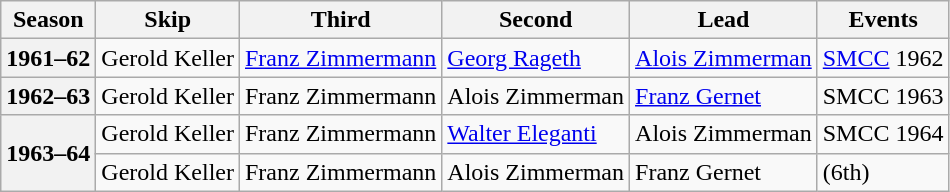<table class="wikitable">
<tr>
<th scope="col">Season</th>
<th scope="col">Skip</th>
<th scope="col">Third</th>
<th scope="col">Second</th>
<th scope="col">Lead</th>
<th scope="col">Events</th>
</tr>
<tr>
<th scope="row">1961–62</th>
<td>Gerold Keller</td>
<td><a href='#'>Franz Zimmermann</a></td>
<td><a href='#'>Georg Rageth</a></td>
<td><a href='#'>Alois Zimmerman</a></td>
<td><a href='#'>SMCC</a> 1962 </td>
</tr>
<tr>
<th scope="row">1962–63</th>
<td>Gerold Keller</td>
<td>Franz Zimmermann</td>
<td>Alois Zimmerman</td>
<td><a href='#'>Franz Gernet</a></td>
<td>SMCC 1963 </td>
</tr>
<tr>
<th scope="row" rowspan="2">1963–64</th>
<td>Gerold Keller</td>
<td>Franz Zimmermann</td>
<td><a href='#'>Walter Eleganti</a></td>
<td>Alois Zimmerman</td>
<td>SMCC 1964 </td>
</tr>
<tr>
<td>Gerold Keller</td>
<td>Franz Zimmermann</td>
<td>Alois Zimmerman</td>
<td>Franz Gernet</td>
<td> (6th)</td>
</tr>
</table>
